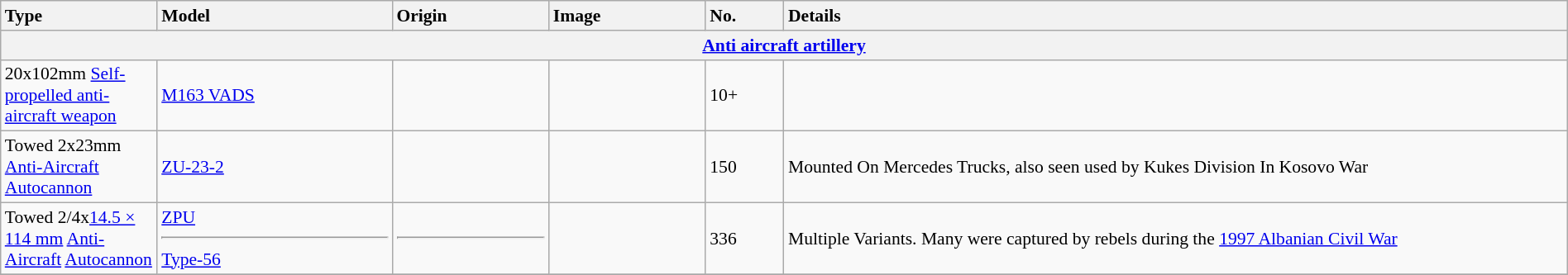<table class="wikitable" style="margin:auto; font-size:90%; width:100%;">
<tr>
<th style="text-align:left; width:10%;">Type</th>
<th style="text-align:left; width:15%;">Model</th>
<th style="text-align:left; width:10%;">Origin</th>
<th style="text-align:left; width:10%;">Image</th>
<th style="text-align:left; width:5%">No.</th>
<th style="text-align:left; width:50%">Details</th>
</tr>
<tr>
<th colspan="6"><a href='#'>Anti aircraft artillery</a></th>
</tr>
<tr>
<td>20x102mm <a href='#'>Self-propelled anti-aircraft weapon</a></td>
<td><a href='#'>M163 VADS</a></td>
<td></td>
<td></td>
<td>10+</td>
<td></td>
</tr>
<tr>
<td>Towed 2x23mm <a href='#'>Anti-Aircraft</a> <a href='#'>Autocannon</a></td>
<td><a href='#'>ZU-23-2</a></td>
<td></td>
<td></td>
<td>150</td>
<td>Mounted On Mercedes Trucks, also seen used by Kukes Division In Kosovo War</td>
</tr>
<tr>
<td>Towed 2/4x<a href='#'>14.5 × 114 mm</a> <a href='#'>Anti-Aircraft</a> <a href='#'>Autocannon</a></td>
<td><a href='#'>ZPU</a> <hr> <a href='#'>Type-56</a></td>
<td> <hr> </td>
<td><br>
</td>
<td>336</td>
<td>Multiple Variants. Many were captured by rebels during the <a href='#'>1997 Albanian Civil War</a></td>
</tr>
<tr>
</tr>
</table>
